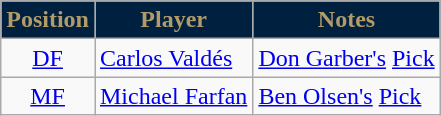<table class=wikitable>
<tr>
<th style="background:#002040; color:#B19B69; text-align:center;">Position</th>
<th style="background:#002040; color:#B19B69; text-align:center;">Player</th>
<th style="background:#002040; color:#B19B69; text-align:center;">Notes</th>
</tr>
<tr>
<td align=center><a href='#'>DF</a></td>
<td> <a href='#'>Carlos Valdés</a></td>
<td><a href='#'>Don Garber's</a> <a href='#'>Pick</a></td>
</tr>
<tr>
<td align=center><a href='#'>MF</a></td>
<td> <a href='#'>Michael Farfan</a></td>
<td><a href='#'>Ben Olsen's</a> <a href='#'>Pick</a></td>
</tr>
</table>
